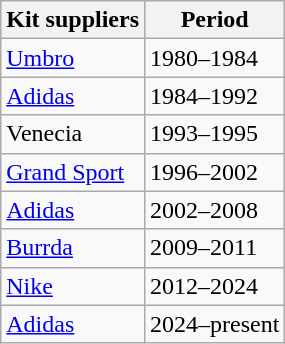<table class="wikitable">
<tr>
<th>Kit suppliers</th>
<th>Period</th>
</tr>
<tr>
<td> <a href='#'>Umbro</a></td>
<td>1980–1984</td>
</tr>
<tr>
<td> <a href='#'>Adidas</a></td>
<td>1984–1992</td>
</tr>
<tr>
<td> Venecia</td>
<td>1993–1995</td>
</tr>
<tr>
<td> <a href='#'>Grand Sport</a></td>
<td>1996–2002</td>
</tr>
<tr>
<td> <a href='#'>Adidas</a></td>
<td>2002–2008</td>
</tr>
<tr>
<td> <a href='#'>Burrda</a></td>
<td>2009–2011</td>
</tr>
<tr>
<td> <a href='#'>Nike</a></td>
<td>2012–2024</td>
</tr>
<tr>
<td> <a href='#'>Adidas</a></td>
<td>2024–present</td>
</tr>
</table>
